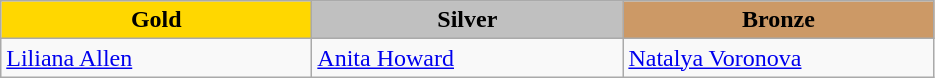<table class="wikitable" style="text-align:left">
<tr align="center">
<td width=200 bgcolor=gold><strong>Gold</strong></td>
<td width=200 bgcolor=silver><strong>Silver</strong></td>
<td width=200 bgcolor=CC9966><strong>Bronze</strong></td>
</tr>
<tr>
<td><a href='#'>Liliana Allen</a><br><em></em></td>
<td><a href='#'>Anita Howard</a><br><em></em></td>
<td><a href='#'>Natalya Voronova</a><br><em></em></td>
</tr>
</table>
